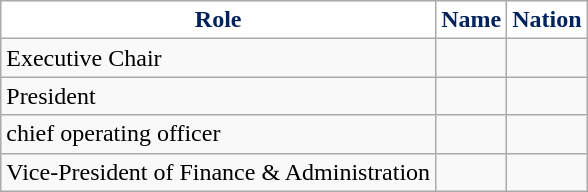<table class="wikitable sortable">
<tr>
<th style="background:white; color:#00235d;" scope="col">Role</th>
<th style="background:white; color:#00235d;" scope="col">Name</th>
<th style="background:white; color:#00235d;" scope="col">Nation</th>
</tr>
<tr>
<td>Executive Chair</td>
<td></td>
<td></td>
</tr>
<tr>
<td>President</td>
<td></td>
<td></td>
</tr>
<tr>
<td>chief operating officer</td>
<td></td>
<td></td>
</tr>
<tr>
<td>Vice-President of Finance & Administration</td>
<td></td>
<td></td>
</tr>
</table>
